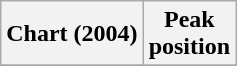<table class="wikitable">
<tr>
<th>Chart (2004)</th>
<th>Peak<br>position</th>
</tr>
<tr>
</tr>
</table>
